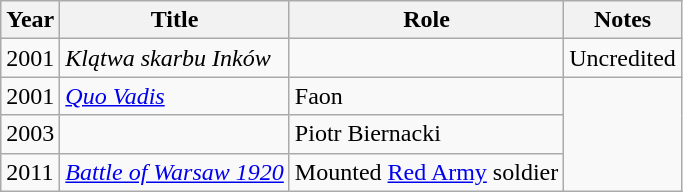<table class="wikitable sortable">
<tr>
<th>Year</th>
<th>Title</th>
<th>Role</th>
<th>Notes</th>
</tr>
<tr>
<td>2001</td>
<td><em>Klątwa skarbu Inków</em></td>
<td></td>
<td>Uncredited</td>
</tr>
<tr>
<td>2001</td>
<td><em><a href='#'>Quo Vadis</a></em></td>
<td>Faon</td>
</tr>
<tr>
<td>2003</td>
<td><em></em></td>
<td>Piotr Biernacki</td>
</tr>
<tr>
<td>2011</td>
<td><em><a href='#'>Battle of Warsaw 1920</a></em></td>
<td>Mounted <a href='#'>Red Army</a> soldier</td>
</tr>
</table>
